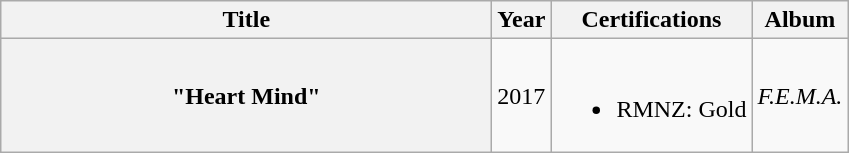<table class="wikitable plainrowheaders" style="text-align:center;" border="1">
<tr>
<th scope="col"  style="width:20em;">Title</th>
<th scope="col">Year</th>
<th scope="col">Certifications</th>
<th scope="col">Album</th>
</tr>
<tr>
<th scope="row">"Heart Mind"<br></th>
<td>2017</td>
<td><br><ul><li>RMNZ: Gold</li></ul></td>
<td><em>F.E.M.A.</em></td>
</tr>
</table>
